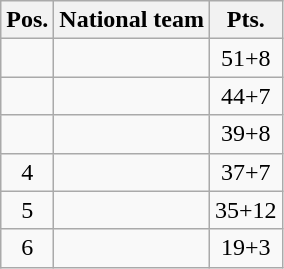<table class=wikitable>
<tr>
<th>Pos.</th>
<th>National team</th>
<th>Pts.</th>
</tr>
<tr align=center>
<td></td>
<td align=left></td>
<td>51+8</td>
</tr>
<tr align=center>
<td></td>
<td align=left></td>
<td>44+7</td>
</tr>
<tr align=center>
<td></td>
<td align=left></td>
<td>39+8</td>
</tr>
<tr align=center>
<td>4</td>
<td align=left></td>
<td>37+7</td>
</tr>
<tr align=center>
<td>5</td>
<td align=left></td>
<td>35+12</td>
</tr>
<tr align=center>
<td>6</td>
<td align=left></td>
<td>19+3</td>
</tr>
</table>
